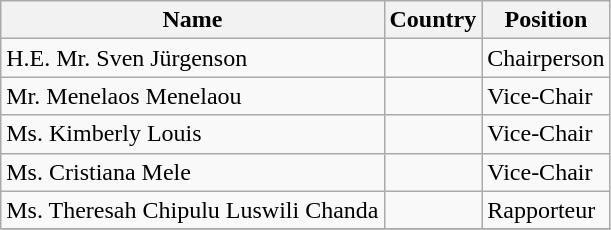<table class="wikitable">
<tr>
<th>Name</th>
<th>Country</th>
<th>Position</th>
</tr>
<tr>
<td>H.E. Mr. Sven Jürgenson</td>
<td></td>
<td>Chairperson</td>
</tr>
<tr>
<td>Mr. Menelaos Menelaou</td>
<td></td>
<td>Vice-Chair</td>
</tr>
<tr>
<td>Ms. Kimberly Louis</td>
<td></td>
<td>Vice-Chair</td>
</tr>
<tr>
<td>Ms. Cristiana Mele</td>
<td></td>
<td>Vice-Chair</td>
</tr>
<tr>
<td>Ms. Theresah Chipulu Luswili Chanda</td>
<td></td>
<td>Rapporteur</td>
</tr>
<tr>
</tr>
</table>
